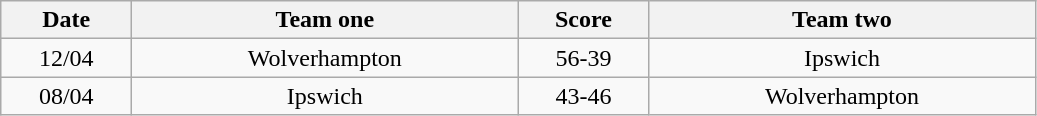<table class="wikitable" style="text-align: center">
<tr>
<th width=80>Date</th>
<th width=250>Team one</th>
<th width=80>Score</th>
<th width=250>Team two</th>
</tr>
<tr>
<td>12/04</td>
<td>Wolverhampton</td>
<td>56-39</td>
<td>Ipswich</td>
</tr>
<tr>
<td>08/04</td>
<td>Ipswich</td>
<td>43-46</td>
<td>Wolverhampton</td>
</tr>
</table>
